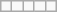<table class="wikitable letters-table">
<tr>
<td></td>
<td></td>
<td></td>
<td></td>
<td></td>
</tr>
</table>
